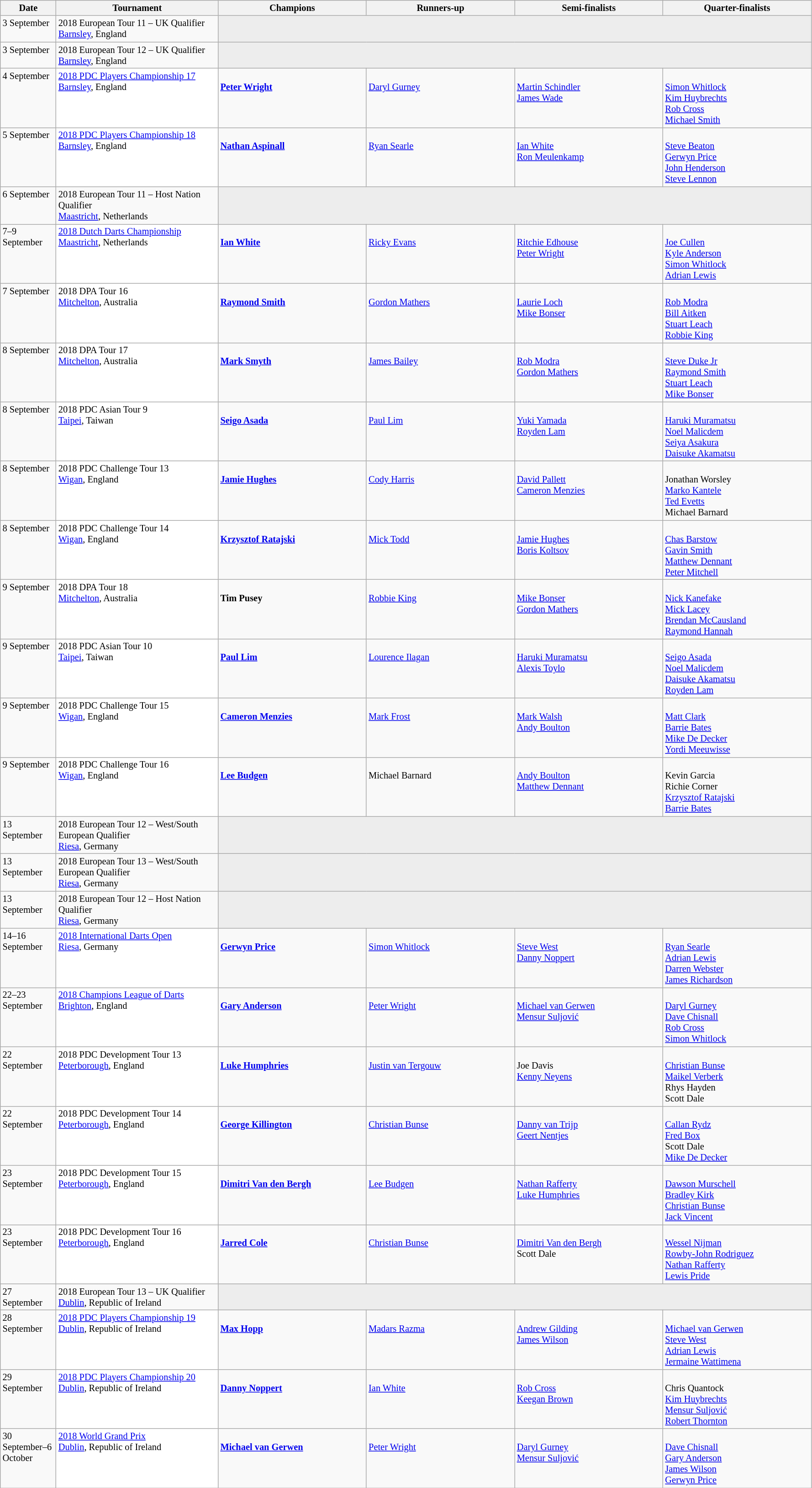<table class=wikitable style=font-size:85%>
<tr>
<th width=75>Date</th>
<th width=230>Tournament</th>
<th width=210>Champions</th>
<th width=210>Runners-up</th>
<th width=210>Semi-finalists</th>
<th width=210>Quarter-finalists</th>
</tr>
<tr valign="top">
<td rowspan=1>3 September</td>
<td>2018 European Tour 11 – UK Qualifier <br><a href='#'>Barnsley</a>, England</td>
<td colspan=4 bgcolor="#ededed"></td>
</tr>
<tr valign="top">
<td rowspan=1>3 September</td>
<td>2018 European Tour 12 – UK Qualifier <br><a href='#'>Barnsley</a>, England</td>
<td colspan=4 bgcolor="#ededed"></td>
</tr>
<tr valign="top">
<td>4 September</td>
<td bgcolor="#ffffff"><a href='#'>2018 PDC Players Championship 17</a><br><a href='#'>Barnsley</a>, England</td>
<td><br> <strong><a href='#'>Peter Wright</a></strong></td>
<td><br> <a href='#'>Daryl Gurney</a></td>
<td><br> <a href='#'>Martin Schindler</a> <br>
 <a href='#'>James Wade</a></td>
<td><br> <a href='#'>Simon Whitlock</a> <br>
 <a href='#'>Kim Huybrechts</a> <br>
 <a href='#'>Rob Cross</a> <br>
 <a href='#'>Michael Smith</a></td>
</tr>
<tr valign="top">
<td>5 September</td>
<td bgcolor="#ffffff"><a href='#'>2018 PDC Players Championship 18</a><br><a href='#'>Barnsley</a>, England</td>
<td><br> <strong><a href='#'>Nathan Aspinall</a></strong></td>
<td><br> <a href='#'>Ryan Searle</a></td>
<td><br> <a href='#'>Ian White</a> <br>
 <a href='#'>Ron Meulenkamp</a></td>
<td><br> <a href='#'>Steve Beaton</a> <br>
 <a href='#'>Gerwyn Price</a> <br>
 <a href='#'>John Henderson</a> <br>
 <a href='#'>Steve Lennon</a></td>
</tr>
<tr valign="top">
<td rowspan=1>6 September</td>
<td>2018 European Tour 11 – Host Nation Qualifier <br><a href='#'>Maastricht</a>, Netherlands</td>
<td colspan=4 bgcolor="#ededed"></td>
</tr>
<tr valign="top">
<td>7–9 September</td>
<td bgcolor="#ffffff"><a href='#'>2018 Dutch Darts Championship</a><br><a href='#'>Maastricht</a>, Netherlands</td>
<td><br> <strong><a href='#'>Ian White</a></strong></td>
<td><br> <a href='#'>Ricky Evans</a></td>
<td><br> <a href='#'>Ritchie Edhouse</a> <br>
 <a href='#'>Peter Wright</a></td>
<td><br> <a href='#'>Joe Cullen</a> <br>
 <a href='#'>Kyle Anderson</a> <br>
 <a href='#'>Simon Whitlock</a> <br>
 <a href='#'>Adrian Lewis</a></td>
</tr>
<tr valign="top">
<td>7 September</td>
<td bgcolor="#ffffff">2018 DPA Tour 16<br><a href='#'>Mitchelton</a>, Australia</td>
<td><br> <strong><a href='#'>Raymond Smith</a></strong></td>
<td><br> <a href='#'>Gordon Mathers</a></td>
<td><br> <a href='#'>Laurie Loch</a> <br>
 <a href='#'>Mike Bonser</a></td>
<td><br> <a href='#'>Rob Modra</a> <br>
 <a href='#'>Bill Aitken</a> <br>
 <a href='#'>Stuart Leach</a> <br>
 <a href='#'>Robbie King</a></td>
</tr>
<tr valign="top">
<td>8 September</td>
<td bgcolor="#ffffff">2018 DPA Tour 17<br><a href='#'>Mitchelton</a>, Australia</td>
<td><br> <strong><a href='#'>Mark Smyth</a></strong></td>
<td><br> <a href='#'>James Bailey</a></td>
<td><br> <a href='#'>Rob Modra</a> <br>
 <a href='#'>Gordon Mathers</a></td>
<td><br> <a href='#'>Steve Duke Jr</a> <br>
 <a href='#'>Raymond Smith</a> <br>
 <a href='#'>Stuart Leach</a> <br>
 <a href='#'>Mike Bonser</a></td>
</tr>
<tr valign="top">
<td>8 September</td>
<td bgcolor="#ffffff">2018 PDC Asian Tour 9<br><a href='#'>Taipei</a>, Taiwan</td>
<td><br> <strong><a href='#'>Seigo Asada</a></strong></td>
<td><br> <a href='#'>Paul Lim</a></td>
<td><br> <a href='#'>Yuki Yamada</a> <br>
 <a href='#'>Royden Lam</a></td>
<td><br> <a href='#'>Haruki Muramatsu</a> <br>
 <a href='#'>Noel Malicdem</a> <br>
 <a href='#'>Seiya Asakura</a> <br>
 <a href='#'>Daisuke Akamatsu</a></td>
</tr>
<tr valign="top">
<td>8 September</td>
<td bgcolor="#ffffff">2018 PDC Challenge Tour 13<br><a href='#'>Wigan</a>, England</td>
<td><br> <strong><a href='#'>Jamie Hughes</a></strong></td>
<td><br> <a href='#'>Cody Harris</a></td>
<td><br> <a href='#'>David Pallett</a> <br>
 <a href='#'>Cameron Menzies</a></td>
<td><br> Jonathan Worsley <br>
 <a href='#'>Marko Kantele</a> <br>
 <a href='#'>Ted Evetts</a> <br>
 Michael Barnard</td>
</tr>
<tr valign="top">
<td>8 September</td>
<td bgcolor="#ffffff">2018 PDC Challenge Tour 14<br><a href='#'>Wigan</a>, England</td>
<td><br> <strong><a href='#'>Krzysztof Ratajski</a></strong></td>
<td><br> <a href='#'>Mick Todd</a></td>
<td><br> <a href='#'>Jamie Hughes</a> <br>
 <a href='#'>Boris Koltsov</a></td>
<td><br> <a href='#'>Chas Barstow</a> <br>
 <a href='#'>Gavin Smith</a> <br>
 <a href='#'>Matthew Dennant</a> <br>
 <a href='#'>Peter Mitchell</a></td>
</tr>
<tr valign="top">
<td>9 September</td>
<td bgcolor="#ffffff">2018 DPA Tour 18<br><a href='#'>Mitchelton</a>, Australia</td>
<td><br> <strong>Tim Pusey</strong></td>
<td><br> <a href='#'>Robbie King</a></td>
<td><br> <a href='#'>Mike Bonser</a> <br>
 <a href='#'>Gordon Mathers</a></td>
<td><br> <a href='#'>Nick Kanefake</a> <br>
 <a href='#'>Mick Lacey</a> <br>
 <a href='#'>Brendan McCausland</a> <br>
 <a href='#'>Raymond Hannah</a></td>
</tr>
<tr valign="top">
<td>9 September</td>
<td bgcolor="#ffffff">2018 PDC Asian Tour 10<br><a href='#'>Taipei</a>, Taiwan</td>
<td><br> <strong><a href='#'>Paul Lim</a></strong></td>
<td><br> <a href='#'>Lourence Ilagan</a></td>
<td><br> <a href='#'>Haruki Muramatsu</a> <br>
 <a href='#'>Alexis Toylo</a></td>
<td><br> <a href='#'>Seigo Asada</a> <br>
 <a href='#'>Noel Malicdem</a> <br>
 <a href='#'>Daisuke Akamatsu</a> <br>
 <a href='#'>Royden Lam</a></td>
</tr>
<tr valign="top">
<td>9 September</td>
<td bgcolor="#ffffff">2018 PDC Challenge Tour 15<br><a href='#'>Wigan</a>, England</td>
<td><br> <strong><a href='#'>Cameron Menzies</a></strong></td>
<td><br> <a href='#'>Mark Frost</a></td>
<td><br> <a href='#'>Mark Walsh</a> <br>
 <a href='#'>Andy Boulton</a></td>
<td><br> <a href='#'>Matt Clark</a> <br>
 <a href='#'>Barrie Bates</a> <br>
 <a href='#'>Mike De Decker</a> <br>
 <a href='#'>Yordi Meeuwisse</a></td>
</tr>
<tr valign="top">
<td>9 September</td>
<td bgcolor="#ffffff">2018 PDC Challenge Tour 16<br><a href='#'>Wigan</a>, England</td>
<td><br> <strong><a href='#'>Lee Budgen</a></strong></td>
<td><br> Michael Barnard</td>
<td><br> <a href='#'>Andy Boulton</a> <br>
 <a href='#'>Matthew Dennant</a></td>
<td><br> Kevin Garcia <br>
 Richie Corner <br>
 <a href='#'>Krzysztof Ratajski</a> <br>
 <a href='#'>Barrie Bates</a></td>
</tr>
<tr valign="top">
<td rowspan=1>13 September</td>
<td>2018 European Tour 12 – West/South European Qualifier <br><a href='#'>Riesa</a>, Germany</td>
<td colspan=4 bgcolor="#ededed"></td>
</tr>
<tr valign="top">
<td rowspan=1>13 September</td>
<td>2018 European Tour 13 – West/South European Qualifier <br><a href='#'>Riesa</a>, Germany</td>
<td colspan=4 bgcolor="#ededed"></td>
</tr>
<tr valign="top">
<td rowspan=1>13 September</td>
<td>2018 European Tour 12 – Host Nation Qualifier <br><a href='#'>Riesa</a>, Germany</td>
<td colspan=4 bgcolor="#ededed"></td>
</tr>
<tr valign="top">
<td>14–16 September</td>
<td bgcolor="#ffffff"><a href='#'>2018 International Darts Open</a><br><a href='#'>Riesa</a>, Germany</td>
<td><br> <strong><a href='#'>Gerwyn Price</a></strong></td>
<td><br> <a href='#'>Simon Whitlock</a></td>
<td><br> <a href='#'>Steve West</a> <br>
 <a href='#'>Danny Noppert</a></td>
<td><br> <a href='#'>Ryan Searle</a> <br>
 <a href='#'>Adrian Lewis</a> <br>
 <a href='#'>Darren Webster</a> <br>
 <a href='#'>James Richardson</a></td>
</tr>
<tr valign="top">
<td>22–23 September</td>
<td bgcolor="#ffffff"><a href='#'>2018 Champions League of Darts</a><br><a href='#'>Brighton</a>, England</td>
<td><br> <strong><a href='#'>Gary Anderson</a></strong></td>
<td><br> <a href='#'>Peter Wright</a></td>
<td><br> <a href='#'>Michael van Gerwen</a> <br>
 <a href='#'>Mensur Suljović</a></td>
<td><br> <a href='#'>Daryl Gurney</a> <br>
 <a href='#'>Dave Chisnall</a> <br>
 <a href='#'>Rob Cross</a> <br>
 <a href='#'>Simon Whitlock</a></td>
</tr>
<tr valign="top">
<td>22 September</td>
<td bgcolor="#ffffff">2018 PDC Development Tour 13<br><a href='#'>Peterborough</a>, England</td>
<td><br> <strong><a href='#'>Luke Humphries</a></strong></td>
<td><br> <a href='#'>Justin van Tergouw</a></td>
<td><br> Joe Davis <br>
 <a href='#'>Kenny Neyens</a></td>
<td><br> <a href='#'>Christian Bunse</a> <br>
 <a href='#'>Maikel Verberk</a> <br>
 Rhys Hayden <br>
 Scott Dale</td>
</tr>
<tr valign="top">
<td>22 September</td>
<td bgcolor="#ffffff">2018 PDC Development Tour 14<br><a href='#'>Peterborough</a>, England</td>
<td><br> <strong><a href='#'>George Killington</a></strong></td>
<td><br> <a href='#'>Christian Bunse</a></td>
<td><br> <a href='#'>Danny van Trijp</a> <br>
 <a href='#'>Geert Nentjes</a></td>
<td><br> <a href='#'>Callan Rydz</a> <br>
 <a href='#'>Fred Box</a> <br>
 Scott Dale <br>
 <a href='#'>Mike De Decker</a></td>
</tr>
<tr valign="top">
<td>23 September</td>
<td bgcolor="#ffffff">2018 PDC Development Tour 15<br><a href='#'>Peterborough</a>, England</td>
<td><br> <strong><a href='#'>Dimitri Van den Bergh</a></strong></td>
<td><br> <a href='#'>Lee Budgen</a></td>
<td><br> <a href='#'>Nathan Rafferty</a> <br>
 <a href='#'>Luke Humphries</a></td>
<td><br> <a href='#'>Dawson Murschell</a> <br>
 <a href='#'>Bradley Kirk</a> <br>
 <a href='#'>Christian Bunse</a> <br>
 <a href='#'>Jack Vincent</a></td>
</tr>
<tr valign="top">
<td>23 September</td>
<td bgcolor="#ffffff">2018 PDC Development Tour 16<br><a href='#'>Peterborough</a>, England</td>
<td><br> <strong><a href='#'>Jarred Cole</a></strong></td>
<td><br> <a href='#'>Christian Bunse</a></td>
<td><br> <a href='#'>Dimitri Van den Bergh</a> <br>
 Scott Dale</td>
<td><br> <a href='#'>Wessel Nijman</a> <br>
 <a href='#'>Rowby-John Rodriguez</a> <br>
 <a href='#'>Nathan Rafferty</a> <br>
 <a href='#'>Lewis Pride</a></td>
</tr>
<tr valign="top">
<td rowspan=1>27 September</td>
<td>2018 European Tour 13 – UK Qualifier <br><a href='#'>Dublin</a>, Republic of Ireland</td>
<td colspan=4 bgcolor="#ededed"></td>
</tr>
<tr valign="top">
<td>28 September</td>
<td bgcolor="#ffffff"><a href='#'>2018 PDC Players Championship 19</a><br><a href='#'>Dublin</a>, Republic of Ireland</td>
<td><br> <strong><a href='#'>Max Hopp</a></strong></td>
<td><br> <a href='#'>Madars Razma</a></td>
<td><br> <a href='#'>Andrew Gilding</a> <br>
 <a href='#'>James Wilson</a></td>
<td><br> <a href='#'>Michael van Gerwen</a> <br>
 <a href='#'>Steve West</a> <br>
 <a href='#'>Adrian Lewis</a> <br>
 <a href='#'>Jermaine Wattimena</a></td>
</tr>
<tr valign="top">
<td>29 September</td>
<td bgcolor="#ffffff"><a href='#'>2018 PDC Players Championship 20</a><br><a href='#'>Dublin</a>, Republic of Ireland</td>
<td><br> <strong><a href='#'>Danny Noppert</a></strong></td>
<td><br> <a href='#'>Ian White</a></td>
<td><br> <a href='#'>Rob Cross</a> <br>
 <a href='#'>Keegan Brown</a></td>
<td><br> Chris Quantock <br>
 <a href='#'>Kim Huybrechts</a> <br>
 <a href='#'>Mensur Suljović</a> <br>
 <a href='#'>Robert Thornton</a></td>
</tr>
<tr valign="top">
<td>30 September–6 October</td>
<td bgcolor="#ffffff"><a href='#'>2018 World Grand Prix</a><br><a href='#'>Dublin</a>, Republic of Ireland</td>
<td><br> <strong><a href='#'>Michael van Gerwen</a></strong></td>
<td><br> <a href='#'>Peter Wright</a></td>
<td><br> <a href='#'>Daryl Gurney</a> <br>
 <a href='#'>Mensur Suljović</a></td>
<td><br> <a href='#'>Dave Chisnall</a> <br>
 <a href='#'>Gary Anderson</a> <br>
 <a href='#'>James Wilson</a> <br>
 <a href='#'>Gerwyn Price</a></td>
</tr>
</table>
